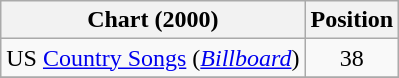<table class="wikitable sortable">
<tr>
<th scope="col">Chart (2000)</th>
<th scope="col">Position</th>
</tr>
<tr>
<td>US <a href='#'>Country Songs</a> (<em><a href='#'>Billboard</a></em>)</td>
<td align="center">38</td>
</tr>
<tr>
</tr>
</table>
